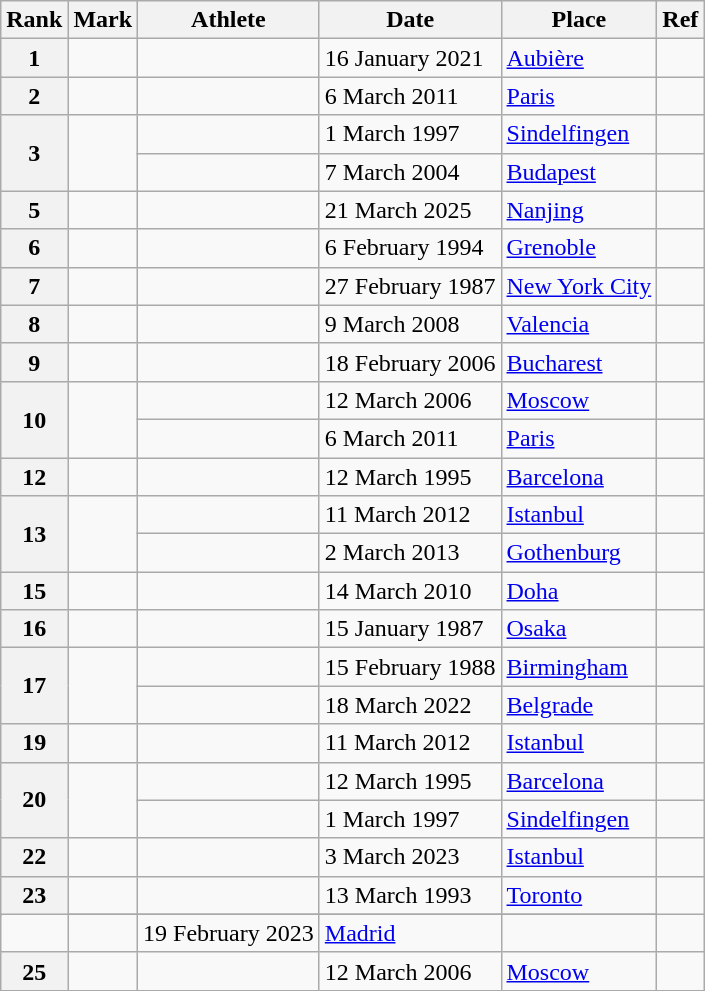<table class="wikitable">
<tr>
<th>Rank</th>
<th>Mark</th>
<th>Athlete</th>
<th>Date</th>
<th>Place</th>
<th>Ref</th>
</tr>
<tr>
<th>1</th>
<td></td>
<td align=left></td>
<td>16 January 2021</td>
<td><a href='#'>Aubière</a></td>
<td></td>
</tr>
<tr>
<th>2</th>
<td></td>
<td align=left></td>
<td>6 March 2011</td>
<td><a href='#'>Paris</a></td>
<td></td>
</tr>
<tr>
<th rowspan=2>3</th>
<td rowspan=2></td>
<td align=left></td>
<td>1 March 1997</td>
<td><a href='#'>Sindelfingen</a></td>
<td></td>
</tr>
<tr>
<td></td>
<td>7 March 2004</td>
<td><a href='#'>Budapest</a></td>
<td></td>
</tr>
<tr>
<th>5</th>
<td></td>
<td></td>
<td>21 March 2025</td>
<td><a href='#'>Nanjing</a></td>
<td></td>
</tr>
<tr>
<th>6</th>
<td></td>
<td align=left></td>
<td>6 February 1994</td>
<td><a href='#'>Grenoble</a></td>
<td></td>
</tr>
<tr>
<th>7</th>
<td></td>
<td align=left></td>
<td>27 February 1987</td>
<td><a href='#'>New York City</a></td>
<td></td>
</tr>
<tr>
<th>8</th>
<td></td>
<td align=left></td>
<td>9 March 2008</td>
<td><a href='#'>Valencia</a></td>
<td></td>
</tr>
<tr>
<th>9</th>
<td></td>
<td align=left></td>
<td>18 February 2006</td>
<td><a href='#'>Bucharest</a></td>
<td></td>
</tr>
<tr>
<th rowspan=2>10</th>
<td rowspan=2></td>
<td align=left></td>
<td>12 March 2006</td>
<td><a href='#'>Moscow</a></td>
<td></td>
</tr>
<tr>
<td align=left></td>
<td>6 March 2011</td>
<td><a href='#'>Paris</a></td>
<td></td>
</tr>
<tr>
<th>12</th>
<td></td>
<td align=left></td>
<td>12 March 1995</td>
<td><a href='#'>Barcelona</a></td>
<td></td>
</tr>
<tr>
<th rowspan="2">13</th>
<td rowspan=2></td>
<td align=left></td>
<td>11 March 2012</td>
<td><a href='#'>Istanbul</a></td>
<td></td>
</tr>
<tr>
<td align=left></td>
<td>2 March 2013</td>
<td><a href='#'>Gothenburg</a></td>
<td></td>
</tr>
<tr>
<th>15</th>
<td></td>
<td align=left></td>
<td>14 March 2010</td>
<td><a href='#'>Doha</a></td>
<td></td>
</tr>
<tr>
<th>16</th>
<td></td>
<td align=left></td>
<td>15 January 1987</td>
<td><a href='#'>Osaka</a></td>
<td></td>
</tr>
<tr>
<th rowspan="2">17</th>
<td rowspan=2></td>
<td align=left></td>
<td>15 February 1988</td>
<td><a href='#'>Birmingham</a></td>
<td></td>
</tr>
<tr>
<td align=left></td>
<td>18 March 2022</td>
<td><a href='#'>Belgrade</a></td>
<td></td>
</tr>
<tr>
<th>19</th>
<td></td>
<td align=left></td>
<td>11 March 2012</td>
<td><a href='#'>Istanbul</a></td>
<td></td>
</tr>
<tr>
<th rowspan="2">20</th>
<td rowspan=2></td>
<td align=left></td>
<td>12 March 1995</td>
<td><a href='#'>Barcelona</a></td>
<td></td>
</tr>
<tr>
<td align=left></td>
<td>1 March 1997</td>
<td><a href='#'>Sindelfingen</a></td>
<td></td>
</tr>
<tr>
<th>22</th>
<td></td>
<td align="left"></td>
<td>3 March 2023</td>
<td><a href='#'>Istanbul</a></td>
<td></td>
</tr>
<tr>
<th rowspan="2">23</th>
<td></td>
<td align="left"></td>
<td>13 March 1993</td>
<td><a href='#'>Toronto</a></td>
<td></td>
</tr>
<tr>
</tr>
<tr>
<td> </td>
<td></td>
<td>19 February 2023</td>
<td><a href='#'>Madrid</a></td>
<td></td>
</tr>
<tr>
<th>25</th>
<td></td>
<td align="left"></td>
<td>12 March 2006</td>
<td><a href='#'>Moscow</a></td>
<td></td>
</tr>
</table>
